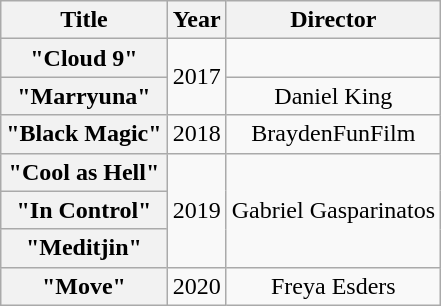<table class="wikitable plainrowheaders" style="text-align:center;">
<tr>
<th>Title</th>
<th>Year</th>
<th>Director</th>
</tr>
<tr>
<th scope="row">"Cloud 9"<br></th>
<td rowspan="2">2017</td>
<td></td>
</tr>
<tr>
<th scope="row">"Marryuna"<br></th>
<td>Daniel King</td>
</tr>
<tr>
<th scope="row">"Black Magic"<br></th>
<td>2018</td>
<td>BraydenFunFilm</td>
</tr>
<tr>
<th scope="row">"Cool as Hell"</th>
<td rowspan="3">2019</td>
<td rowspan="3">Gabriel Gasparinatos</td>
</tr>
<tr>
<th scope="row">"In Control"</th>
</tr>
<tr>
<th scope="row">"Meditjin"<br></th>
</tr>
<tr>
<th scope="row">"Move"</th>
<td>2020</td>
<td>Freya Esders</td>
</tr>
</table>
